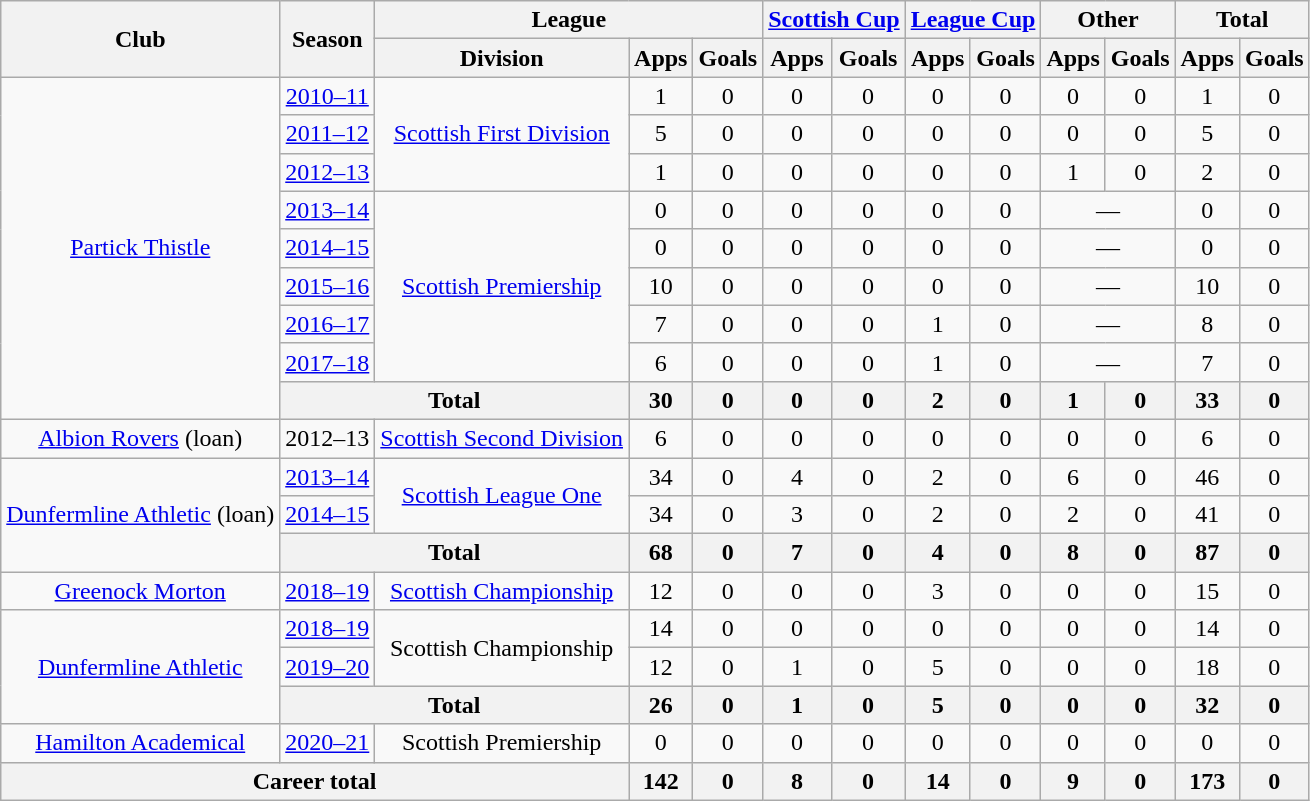<table class="wikitable" style="text-align:center">
<tr>
<th rowspan="2">Club</th>
<th rowspan="2">Season</th>
<th colspan="3">League</th>
<th colspan="2"><a href='#'>Scottish Cup</a></th>
<th colspan="2"><a href='#'>League Cup</a></th>
<th colspan="2">Other</th>
<th colspan="2">Total</th>
</tr>
<tr>
<th>Division</th>
<th>Apps</th>
<th>Goals</th>
<th>Apps</th>
<th>Goals</th>
<th>Apps</th>
<th>Goals</th>
<th>Apps</th>
<th>Goals</th>
<th>Apps</th>
<th>Goals</th>
</tr>
<tr>
<td rowspan="9"><a href='#'>Partick Thistle</a></td>
<td><a href='#'>2010–11</a></td>
<td rowspan="3"><a href='#'>Scottish First Division</a></td>
<td>1</td>
<td>0</td>
<td>0</td>
<td>0</td>
<td>0</td>
<td>0</td>
<td>0</td>
<td>0</td>
<td>1</td>
<td>0</td>
</tr>
<tr>
<td><a href='#'>2011–12</a></td>
<td>5</td>
<td>0</td>
<td>0</td>
<td>0</td>
<td>0</td>
<td>0</td>
<td>0</td>
<td>0</td>
<td>5</td>
<td>0</td>
</tr>
<tr>
<td><a href='#'>2012–13</a></td>
<td>1</td>
<td>0</td>
<td>0</td>
<td>0</td>
<td>0</td>
<td>0</td>
<td>1</td>
<td>0</td>
<td>2</td>
<td>0</td>
</tr>
<tr>
<td><a href='#'>2013–14</a></td>
<td rowspan="5"><a href='#'>Scottish Premiership</a></td>
<td>0</td>
<td>0</td>
<td>0</td>
<td>0</td>
<td>0</td>
<td>0</td>
<td colspan="2">—</td>
<td>0</td>
<td>0</td>
</tr>
<tr>
<td><a href='#'>2014–15</a></td>
<td>0</td>
<td>0</td>
<td>0</td>
<td>0</td>
<td>0</td>
<td>0</td>
<td colspan="2">—</td>
<td>0</td>
<td>0</td>
</tr>
<tr>
<td><a href='#'>2015–16</a></td>
<td>10</td>
<td>0</td>
<td>0</td>
<td>0</td>
<td>0</td>
<td>0</td>
<td colspan="2">—</td>
<td>10</td>
<td>0</td>
</tr>
<tr>
<td><a href='#'>2016–17</a></td>
<td>7</td>
<td>0</td>
<td>0</td>
<td>0</td>
<td>1</td>
<td>0</td>
<td colspan="2">—</td>
<td>8</td>
<td>0</td>
</tr>
<tr>
<td><a href='#'>2017–18</a></td>
<td>6</td>
<td>0</td>
<td>0</td>
<td>0</td>
<td>1</td>
<td>0</td>
<td colspan="2">—</td>
<td>7</td>
<td>0</td>
</tr>
<tr>
<th colspan="2">Total</th>
<th>30</th>
<th>0</th>
<th>0</th>
<th>0</th>
<th>2</th>
<th>0</th>
<th>1</th>
<th>0</th>
<th>33</th>
<th>0</th>
</tr>
<tr>
<td><a href='#'>Albion Rovers</a> (loan)</td>
<td>2012–13</td>
<td><a href='#'>Scottish Second Division</a></td>
<td>6</td>
<td>0</td>
<td>0</td>
<td>0</td>
<td>0</td>
<td>0</td>
<td>0</td>
<td>0</td>
<td>6</td>
<td>0</td>
</tr>
<tr>
<td rowspan="3"><a href='#'>Dunfermline Athletic</a> (loan)</td>
<td><a href='#'>2013–14</a></td>
<td rowspan="2"><a href='#'>Scottish League One</a></td>
<td>34</td>
<td>0</td>
<td>4</td>
<td>0</td>
<td>2</td>
<td>0</td>
<td>6</td>
<td>0</td>
<td>46</td>
<td>0</td>
</tr>
<tr>
<td><a href='#'>2014–15</a></td>
<td>34</td>
<td>0</td>
<td>3</td>
<td>0</td>
<td>2</td>
<td>0</td>
<td>2</td>
<td>0</td>
<td>41</td>
<td>0</td>
</tr>
<tr>
<th colspan="2">Total</th>
<th>68</th>
<th>0</th>
<th>7</th>
<th>0</th>
<th>4</th>
<th>0</th>
<th>8</th>
<th>0</th>
<th>87</th>
<th>0</th>
</tr>
<tr>
<td><a href='#'>Greenock Morton</a></td>
<td><a href='#'>2018–19</a></td>
<td><a href='#'>Scottish Championship</a></td>
<td>12</td>
<td>0</td>
<td>0</td>
<td>0</td>
<td>3</td>
<td>0</td>
<td>0</td>
<td>0</td>
<td>15</td>
<td>0</td>
</tr>
<tr>
<td rowspan=3><a href='#'>Dunfermline Athletic</a></td>
<td><a href='#'>2018–19</a></td>
<td rowspan=2>Scottish Championship</td>
<td>14</td>
<td>0</td>
<td>0</td>
<td>0</td>
<td>0</td>
<td>0</td>
<td>0</td>
<td>0</td>
<td>14</td>
<td>0</td>
</tr>
<tr>
<td><a href='#'>2019–20</a></td>
<td>12</td>
<td>0</td>
<td>1</td>
<td>0</td>
<td>5</td>
<td>0</td>
<td>0</td>
<td>0</td>
<td>18</td>
<td>0</td>
</tr>
<tr>
<th colspan="2">Total</th>
<th>26</th>
<th>0</th>
<th>1</th>
<th>0</th>
<th>5</th>
<th>0</th>
<th>0</th>
<th>0</th>
<th>32</th>
<th>0</th>
</tr>
<tr>
<td><a href='#'>Hamilton Academical</a></td>
<td><a href='#'>2020–21</a></td>
<td>Scottish Premiership</td>
<td>0</td>
<td>0</td>
<td>0</td>
<td>0</td>
<td>0</td>
<td>0</td>
<td>0</td>
<td>0</td>
<td>0</td>
<td>0</td>
</tr>
<tr>
<th colspan="3">Career total</th>
<th>142</th>
<th>0</th>
<th>8</th>
<th>0</th>
<th>14</th>
<th>0</th>
<th>9</th>
<th>0</th>
<th>173</th>
<th>0</th>
</tr>
</table>
